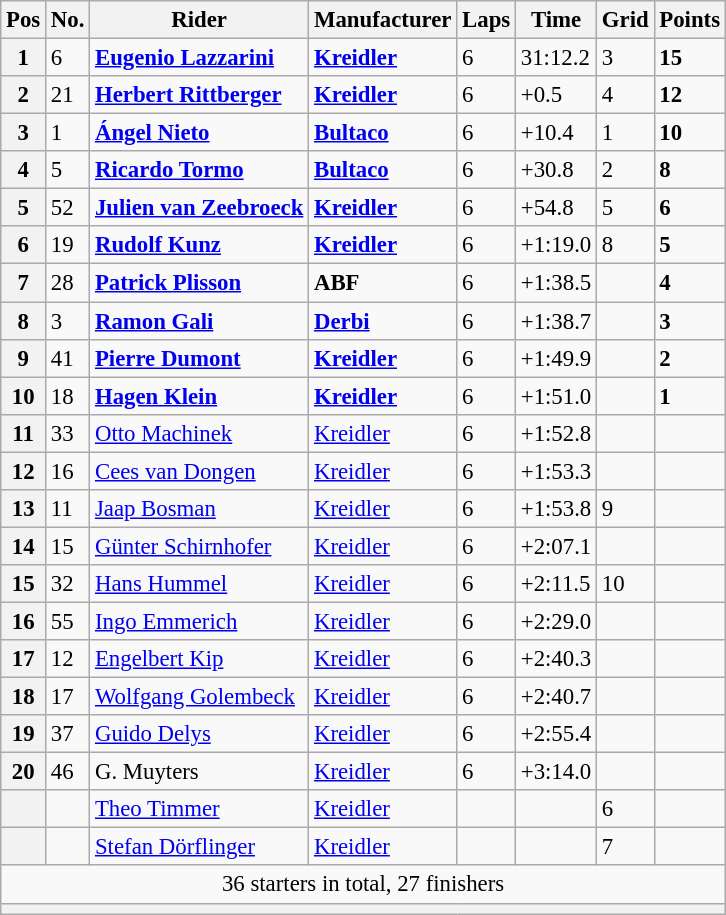<table class="wikitable" style="font-size: 95%;">
<tr>
<th>Pos</th>
<th>No.</th>
<th>Rider</th>
<th>Manufacturer</th>
<th>Laps</th>
<th>Time</th>
<th>Grid</th>
<th>Points</th>
</tr>
<tr>
<th>1</th>
<td>6</td>
<td> <strong><a href='#'>Eugenio Lazzarini</a></strong></td>
<td><strong><a href='#'>Kreidler</a></strong></td>
<td>6</td>
<td>31:12.2</td>
<td>3</td>
<td><strong>15</strong></td>
</tr>
<tr>
<th>2</th>
<td>21</td>
<td> <strong><a href='#'>Herbert Rittberger</a></strong></td>
<td><strong><a href='#'>Kreidler</a></strong></td>
<td>6</td>
<td>+0.5</td>
<td>4</td>
<td><strong>12</strong></td>
</tr>
<tr>
<th>3</th>
<td>1</td>
<td> <strong><a href='#'>Ángel Nieto</a></strong></td>
<td><strong><a href='#'>Bultaco</a></strong></td>
<td>6</td>
<td>+10.4</td>
<td>1</td>
<td><strong>10</strong></td>
</tr>
<tr>
<th>4</th>
<td>5</td>
<td> <strong><a href='#'>Ricardo Tormo</a></strong></td>
<td><strong><a href='#'>Bultaco</a></strong></td>
<td>6</td>
<td>+30.8</td>
<td>2</td>
<td><strong>8</strong></td>
</tr>
<tr>
<th>5</th>
<td>52</td>
<td> <strong><a href='#'>Julien van Zeebroeck</a></strong></td>
<td><strong><a href='#'>Kreidler</a></strong></td>
<td>6</td>
<td>+54.8</td>
<td>5</td>
<td><strong>6</strong></td>
</tr>
<tr>
<th>6</th>
<td>19</td>
<td> <strong><a href='#'>Rudolf Kunz</a></strong></td>
<td><strong><a href='#'>Kreidler</a></strong></td>
<td>6</td>
<td>+1:19.0</td>
<td>8</td>
<td><strong>5</strong></td>
</tr>
<tr>
<th>7</th>
<td>28</td>
<td> <strong><a href='#'>Patrick Plisson</a></strong></td>
<td><strong>ABF</strong></td>
<td>6</td>
<td>+1:38.5</td>
<td></td>
<td><strong>4</strong></td>
</tr>
<tr>
<th>8</th>
<td>3</td>
<td> <strong><a href='#'>Ramon Gali</a></strong></td>
<td><strong><a href='#'>Derbi</a></strong></td>
<td>6</td>
<td>+1:38.7</td>
<td></td>
<td><strong>3</strong></td>
</tr>
<tr>
<th>9</th>
<td>41</td>
<td> <strong><a href='#'>Pierre Dumont</a></strong></td>
<td><strong><a href='#'>Kreidler</a></strong></td>
<td>6</td>
<td>+1:49.9</td>
<td></td>
<td><strong>2</strong></td>
</tr>
<tr>
<th>10</th>
<td>18</td>
<td> <strong><a href='#'>Hagen Klein</a></strong></td>
<td><strong><a href='#'>Kreidler</a></strong></td>
<td>6</td>
<td>+1:51.0</td>
<td></td>
<td><strong>1</strong></td>
</tr>
<tr>
<th>11</th>
<td>33</td>
<td> <a href='#'>Otto Machinek</a></td>
<td><a href='#'>Kreidler</a></td>
<td>6</td>
<td>+1:52.8</td>
<td></td>
<td></td>
</tr>
<tr>
<th>12</th>
<td>16</td>
<td> <a href='#'>Cees van Dongen</a></td>
<td><a href='#'>Kreidler</a></td>
<td>6</td>
<td>+1:53.3</td>
<td></td>
<td></td>
</tr>
<tr>
<th>13</th>
<td>11</td>
<td> <a href='#'>Jaap Bosman</a></td>
<td><a href='#'>Kreidler</a></td>
<td>6</td>
<td>+1:53.8</td>
<td>9</td>
<td></td>
</tr>
<tr>
<th>14</th>
<td>15</td>
<td> <a href='#'>Günter Schirnhofer</a></td>
<td><a href='#'>Kreidler</a></td>
<td>6</td>
<td>+2:07.1</td>
<td></td>
<td></td>
</tr>
<tr>
<th>15</th>
<td>32</td>
<td> <a href='#'>Hans Hummel</a></td>
<td><a href='#'>Kreidler</a></td>
<td>6</td>
<td>+2:11.5</td>
<td>10</td>
<td></td>
</tr>
<tr>
<th>16</th>
<td>55</td>
<td> <a href='#'>Ingo Emmerich</a></td>
<td><a href='#'>Kreidler</a></td>
<td>6</td>
<td>+2:29.0</td>
<td></td>
<td></td>
</tr>
<tr>
<th>17</th>
<td>12</td>
<td> <a href='#'>Engelbert Kip</a></td>
<td><a href='#'>Kreidler</a></td>
<td>6</td>
<td>+2:40.3</td>
<td></td>
<td></td>
</tr>
<tr>
<th>18</th>
<td>17</td>
<td> <a href='#'>Wolfgang Golembeck</a></td>
<td><a href='#'>Kreidler</a></td>
<td>6</td>
<td>+2:40.7</td>
<td></td>
<td></td>
</tr>
<tr>
<th>19</th>
<td>37</td>
<td> <a href='#'>Guido Delys</a></td>
<td><a href='#'>Kreidler</a></td>
<td>6</td>
<td>+2:55.4</td>
<td></td>
<td></td>
</tr>
<tr>
<th>20</th>
<td>46</td>
<td> G. Muyters</td>
<td><a href='#'>Kreidler</a></td>
<td>6</td>
<td>+3:14.0</td>
<td></td>
<td></td>
</tr>
<tr>
<th></th>
<td></td>
<td> <a href='#'>Theo Timmer</a></td>
<td><a href='#'>Kreidler</a></td>
<td></td>
<td></td>
<td>6</td>
<td></td>
</tr>
<tr>
<th></th>
<td></td>
<td> <a href='#'>Stefan Dörflinger</a></td>
<td><a href='#'>Kreidler</a></td>
<td></td>
<td></td>
<td>7</td>
<td></td>
</tr>
<tr>
<td colspan=8 align=center>36 starters in total, 27 finishers</td>
</tr>
<tr>
<th colspan=8></th>
</tr>
</table>
